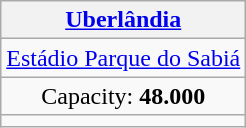<table class="wikitable" style="text-align:center">
<tr>
<th><a href='#'>Uberlândia</a></th>
</tr>
<tr>
<td><a href='#'>Estádio Parque do Sabiá</a></td>
</tr>
<tr>
<td>Capacity: <strong>48.000</strong></td>
</tr>
<tr>
<td></td>
</tr>
</table>
